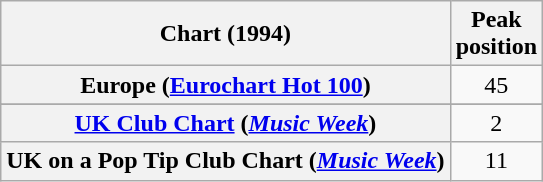<table class="wikitable sortable plainrowheaders" style="text-align:center">
<tr>
<th>Chart (1994)</th>
<th>Peak<br>position</th>
</tr>
<tr>
<th scope="row">Europe (<a href='#'>Eurochart Hot 100</a>)</th>
<td>45</td>
</tr>
<tr>
</tr>
<tr>
</tr>
<tr>
</tr>
<tr>
</tr>
<tr>
</tr>
<tr>
<th scope="row"><a href='#'>UK Club Chart</a> (<em><a href='#'>Music Week</a></em>)</th>
<td>2</td>
</tr>
<tr>
<th scope="row">UK on a Pop Tip Club Chart (<em><a href='#'>Music Week</a></em>)</th>
<td>11</td>
</tr>
</table>
